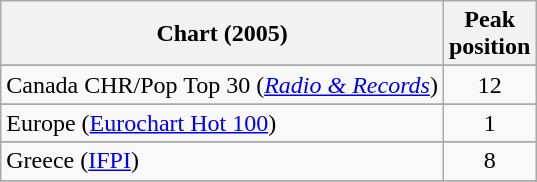<table class="wikitable sortable">
<tr>
<th>Chart (2005)</th>
<th>Peak<br>position</th>
</tr>
<tr>
</tr>
<tr>
</tr>
<tr>
</tr>
<tr>
</tr>
<tr>
</tr>
<tr>
<td>Canada CHR/Pop Top 30 (<em><a href='#'>Radio & Records</a></em>)</td>
<td align="center">12</td>
</tr>
<tr>
</tr>
<tr>
<td>Europe (<a href='#'>Eurochart Hot 100</a>)</td>
<td align="center">1</td>
</tr>
<tr>
</tr>
<tr>
</tr>
<tr>
<td>Greece (<a href='#'>IFPI</a>)</td>
<td align="center">8</td>
</tr>
<tr>
</tr>
<tr>
</tr>
<tr>
</tr>
<tr>
</tr>
<tr>
</tr>
<tr>
</tr>
<tr>
</tr>
<tr>
</tr>
<tr>
</tr>
<tr>
</tr>
<tr>
</tr>
<tr>
</tr>
<tr>
</tr>
<tr>
</tr>
<tr>
</tr>
<tr>
</tr>
</table>
